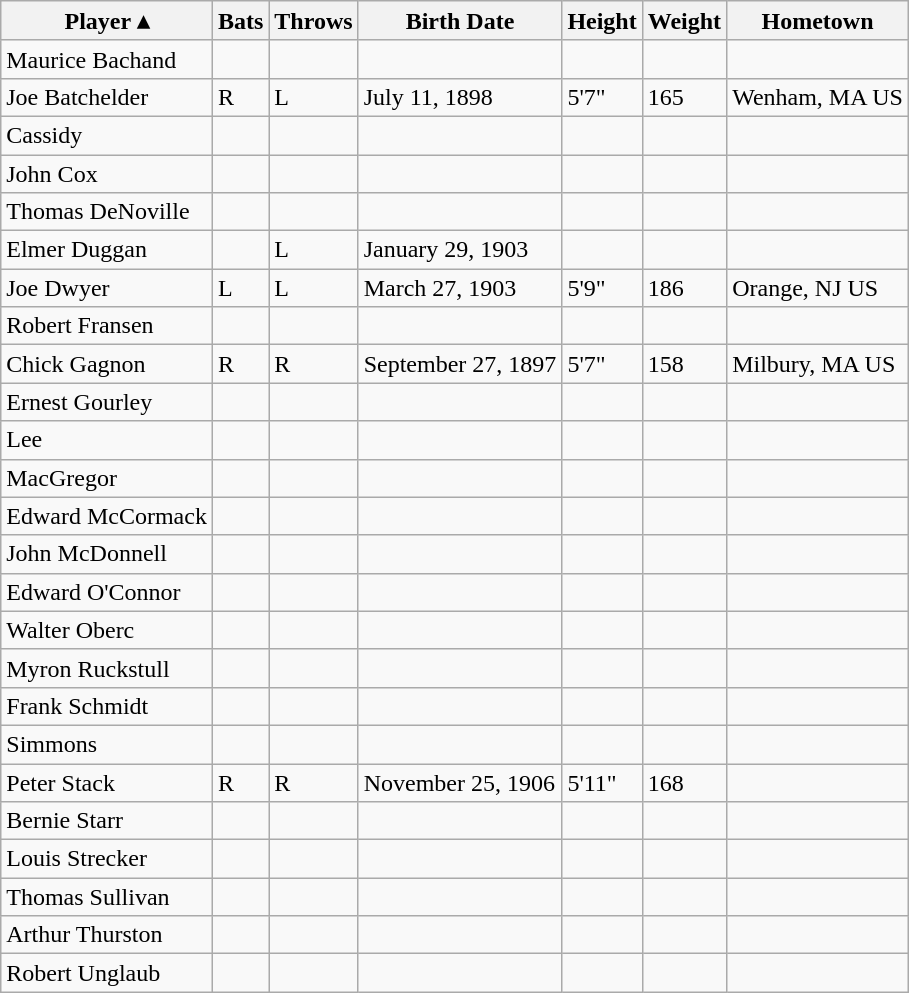<table class="wikitable sortable mw-collapsible mw-collapsed">
<tr>
<th>Player ▴</th>
<th>Bats</th>
<th>Throws</th>
<th>Birth Date</th>
<th>Height</th>
<th>Weight</th>
<th>Hometown</th>
</tr>
<tr>
<td>Maurice Bachand</td>
<td></td>
<td></td>
<td></td>
<td></td>
<td></td>
<td></td>
</tr>
<tr>
<td>Joe Batchelder</td>
<td>R</td>
<td>L</td>
<td>July 11, 1898</td>
<td>5'7"</td>
<td>165</td>
<td>Wenham, MA US</td>
</tr>
<tr>
<td>Cassidy</td>
<td></td>
<td></td>
<td></td>
<td></td>
<td></td>
<td></td>
</tr>
<tr>
<td>John Cox</td>
<td></td>
<td></td>
<td></td>
<td></td>
<td></td>
<td></td>
</tr>
<tr>
<td>Thomas DeNoville</td>
<td></td>
<td></td>
<td></td>
<td></td>
<td></td>
<td></td>
</tr>
<tr>
<td>Elmer Duggan</td>
<td></td>
<td>L</td>
<td>January 29, 1903</td>
<td></td>
<td></td>
<td></td>
</tr>
<tr>
<td>Joe Dwyer</td>
<td>L</td>
<td>L</td>
<td>March 27, 1903</td>
<td>5'9"</td>
<td>186</td>
<td>Orange, NJ US</td>
</tr>
<tr>
<td>Robert Fransen</td>
<td></td>
<td></td>
<td></td>
<td></td>
<td></td>
<td></td>
</tr>
<tr>
<td>Chick Gagnon</td>
<td>R</td>
<td>R</td>
<td>September 27, 1897</td>
<td>5'7"</td>
<td>158</td>
<td>Milbury, MA US</td>
</tr>
<tr>
<td>Ernest Gourley</td>
<td></td>
<td></td>
<td></td>
<td></td>
<td></td>
<td></td>
</tr>
<tr>
<td>Lee</td>
<td></td>
<td></td>
<td></td>
<td></td>
<td></td>
<td></td>
</tr>
<tr>
<td>MacGregor</td>
<td></td>
<td></td>
<td></td>
<td></td>
<td></td>
<td></td>
</tr>
<tr>
<td>Edward McCormack</td>
<td></td>
<td></td>
<td></td>
<td></td>
<td></td>
<td></td>
</tr>
<tr>
<td>John McDonnell</td>
<td></td>
<td></td>
<td></td>
<td></td>
<td></td>
<td></td>
</tr>
<tr>
<td>Edward O'Connor</td>
<td></td>
<td></td>
<td></td>
<td></td>
<td></td>
<td></td>
</tr>
<tr>
<td>Walter Oberc</td>
<td></td>
<td></td>
<td></td>
<td></td>
<td></td>
<td></td>
</tr>
<tr>
<td>Myron Ruckstull</td>
<td></td>
<td></td>
<td></td>
<td></td>
<td></td>
<td></td>
</tr>
<tr>
<td>Frank Schmidt</td>
<td></td>
<td></td>
<td></td>
<td></td>
<td></td>
<td></td>
</tr>
<tr>
<td>Simmons</td>
<td></td>
<td></td>
<td></td>
<td></td>
<td></td>
<td></td>
</tr>
<tr>
<td>Peter Stack</td>
<td>R</td>
<td>R</td>
<td>November 25, 1906</td>
<td>5'11"</td>
<td>168</td>
<td></td>
</tr>
<tr>
<td>Bernie Starr</td>
<td></td>
<td></td>
<td></td>
<td></td>
<td></td>
<td></td>
</tr>
<tr>
<td>Louis Strecker</td>
<td></td>
<td></td>
<td></td>
<td></td>
<td></td>
<td></td>
</tr>
<tr>
<td>Thomas Sullivan</td>
<td></td>
<td></td>
<td></td>
<td></td>
<td></td>
<td></td>
</tr>
<tr>
<td>Arthur Thurston</td>
<td></td>
<td></td>
<td></td>
<td></td>
<td></td>
<td></td>
</tr>
<tr>
<td>Robert Unglaub<br></td>
<td></td>
<td></td>
<td></td>
<td></td>
<td></td>
</tr>
</table>
